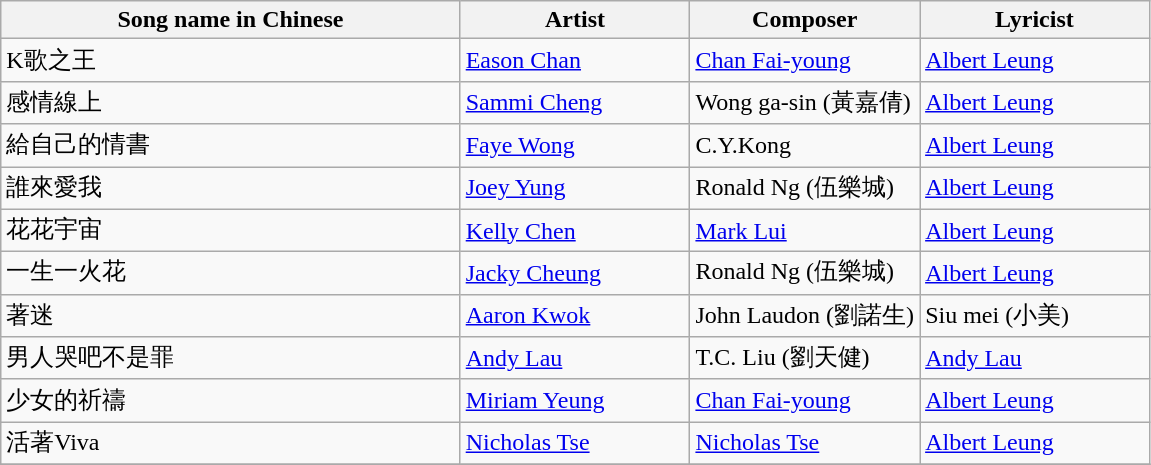<table class="wikitable">
<tr>
<th width=40%>Song name in Chinese</th>
<th width=20%>Artist</th>
<th width=20%>Composer</th>
<th width=20%>Lyricist</th>
</tr>
<tr>
<td>K歌之王</td>
<td><a href='#'>Eason Chan</a></td>
<td><a href='#'>Chan Fai-young</a></td>
<td><a href='#'>Albert Leung</a></td>
</tr>
<tr>
<td>感情線上</td>
<td><a href='#'>Sammi Cheng</a></td>
<td>Wong ga-sin (黃嘉倩)</td>
<td><a href='#'>Albert Leung</a></td>
</tr>
<tr>
<td>給自己的情書</td>
<td><a href='#'>Faye Wong</a></td>
<td>C.Y.Kong</td>
<td><a href='#'>Albert Leung</a></td>
</tr>
<tr>
<td>誰來愛我</td>
<td><a href='#'>Joey Yung</a></td>
<td>Ronald Ng (伍樂城)</td>
<td><a href='#'>Albert Leung</a></td>
</tr>
<tr>
<td>花花宇宙</td>
<td><a href='#'>Kelly Chen</a></td>
<td><a href='#'>Mark Lui</a></td>
<td><a href='#'>Albert Leung</a></td>
</tr>
<tr>
<td>一生一火花</td>
<td><a href='#'>Jacky Cheung</a></td>
<td>Ronald Ng (伍樂城)</td>
<td><a href='#'>Albert Leung</a></td>
</tr>
<tr>
<td>著迷</td>
<td><a href='#'>Aaron Kwok</a></td>
<td>John Laudon (劉諾生)</td>
<td>Siu mei (小美)</td>
</tr>
<tr>
<td>男人哭吧不是罪</td>
<td><a href='#'>Andy Lau</a></td>
<td>T.C. Liu (劉天健)</td>
<td><a href='#'>Andy Lau</a></td>
</tr>
<tr>
<td>少女的祈禱</td>
<td><a href='#'>Miriam Yeung</a></td>
<td><a href='#'>Chan Fai-young</a></td>
<td><a href='#'>Albert Leung</a></td>
</tr>
<tr>
<td>活著Viva</td>
<td><a href='#'>Nicholas Tse</a></td>
<td><a href='#'>Nicholas Tse</a></td>
<td><a href='#'>Albert Leung</a></td>
</tr>
<tr>
</tr>
</table>
